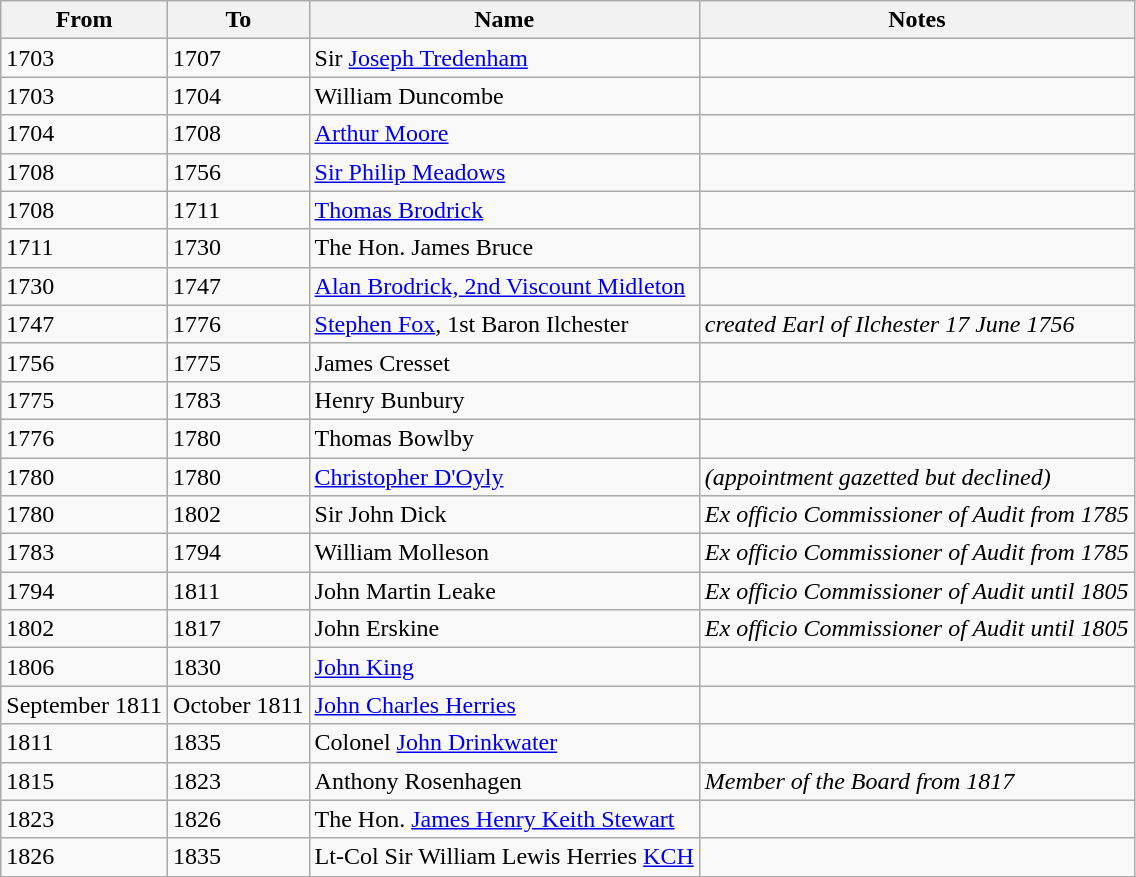<table class="wikitable" border="1">
<tr>
<th>From</th>
<th>To</th>
<th>Name</th>
<th>Notes</th>
</tr>
<tr>
<td>1703</td>
<td>1707</td>
<td>Sir <a href='#'>Joseph Tredenham</a></td>
<td></td>
</tr>
<tr>
<td>1703</td>
<td>1704</td>
<td>William Duncombe</td>
<td></td>
</tr>
<tr>
<td>1704</td>
<td>1708</td>
<td><a href='#'>Arthur Moore</a></td>
<td></td>
</tr>
<tr>
<td>1708</td>
<td>1756</td>
<td><a href='#'>Sir Philip Meadows</a></td>
<td></td>
</tr>
<tr>
<td>1708</td>
<td>1711</td>
<td><a href='#'>Thomas Brodrick</a></td>
<td></td>
</tr>
<tr>
<td>1711</td>
<td>1730</td>
<td>The Hon. James Bruce</td>
<td></td>
</tr>
<tr>
<td>1730</td>
<td>1747</td>
<td><a href='#'>Alan Brodrick, 2nd Viscount Midleton</a></td>
<td></td>
</tr>
<tr>
<td>1747</td>
<td>1776</td>
<td><a href='#'>Stephen Fox</a>, 1st Baron Ilchester</td>
<td><em>created Earl of Ilchester 17 June 1756</em></td>
</tr>
<tr>
<td>1756</td>
<td>1775</td>
<td>James Cresset</td>
<td></td>
</tr>
<tr>
<td>1775</td>
<td>1783</td>
<td>Henry Bunbury</td>
<td></td>
</tr>
<tr>
<td>1776</td>
<td>1780</td>
<td>Thomas Bowlby</td>
<td></td>
</tr>
<tr>
<td>1780</td>
<td>1780</td>
<td><a href='#'>Christopher D'Oyly</a></td>
<td><em>(appointment gazetted but declined)</em></td>
</tr>
<tr>
<td>1780</td>
<td>1802</td>
<td>Sir John Dick</td>
<td><em>Ex officio Commissioner of Audit from 1785</em></td>
</tr>
<tr>
<td>1783</td>
<td>1794</td>
<td>William Molleson</td>
<td><em>Ex officio Commissioner of Audit from 1785</em></td>
</tr>
<tr>
<td>1794</td>
<td>1811</td>
<td>John Martin Leake</td>
<td><em>Ex officio Commissioner of Audit until 1805</em></td>
</tr>
<tr>
<td>1802</td>
<td>1817</td>
<td>John Erskine</td>
<td><em>Ex officio Commissioner of Audit until 1805</em></td>
</tr>
<tr>
<td>1806</td>
<td>1830</td>
<td><a href='#'>John King</a></td>
<td></td>
</tr>
<tr>
<td>September 1811</td>
<td>October 1811</td>
<td><a href='#'>John Charles Herries</a></td>
<td></td>
</tr>
<tr>
<td>1811</td>
<td>1835</td>
<td>Colonel <a href='#'>John Drinkwater</a></td>
<td></td>
</tr>
<tr>
<td>1815</td>
<td>1823</td>
<td>Anthony Rosenhagen</td>
<td><em>Member of the Board from 1817</em></td>
</tr>
<tr>
<td>1823</td>
<td>1826</td>
<td>The Hon. <a href='#'>James Henry Keith Stewart</a></td>
<td></td>
</tr>
<tr>
<td>1826</td>
<td>1835</td>
<td>Lt-Col Sir William Lewis Herries <a href='#'>KCH</a></td>
<td></td>
</tr>
<tr>
</tr>
</table>
